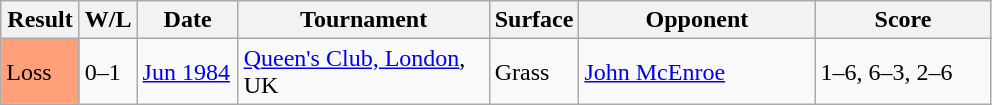<table class="sortable wikitable">
<tr style="background:#eeeeee;">
<th style="width:45px">Result</th>
<th style="width:30px" class="unsortable">W/L</th>
<th style="width:60px">Date</th>
<th style="width:160px">Tournament</th>
<th style="width:50px">Surface</th>
<th style="width:150px">Opponent</th>
<th style="width:110px" class="unsortable">Score</th>
</tr>
<tr>
<td style="background:#ffa07a;">Loss</td>
<td>0–1</td>
<td><a href='#'>Jun 1984</a></td>
<td><a href='#'>Queen's Club, London</a>, UK</td>
<td>Grass</td>
<td> <a href='#'>John McEnroe</a></td>
<td>1–6, 6–3, 2–6</td>
</tr>
</table>
